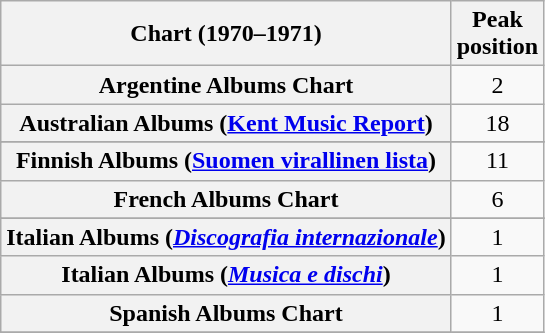<table class="wikitable sortable plainrowheaders" style="text-align:center">
<tr>
<th scope="col">Chart (1970–1971)</th>
<th scope="col">Peak<br>position</th>
</tr>
<tr>
<th scope="row">Argentine Albums Chart</th>
<td>2</td>
</tr>
<tr>
<th scope="row">Australian Albums (<a href='#'>Kent Music Report</a>)</th>
<td>18</td>
</tr>
<tr>
</tr>
<tr>
<th scope="row">Finnish Albums (<a href='#'>Suomen virallinen lista</a>)</th>
<td>11</td>
</tr>
<tr>
<th scope="row">French Albums Chart</th>
<td>6</td>
</tr>
<tr>
</tr>
<tr>
<th scope="row">Italian Albums (<em><a href='#'>Discografia internazionale</a></em>)</th>
<td>1</td>
</tr>
<tr>
<th scope="row">Italian Albums (<em><a href='#'>Musica e dischi</a></em>)</th>
<td>1</td>
</tr>
<tr>
<th scope="row">Spanish Albums Chart</th>
<td>1</td>
</tr>
<tr>
</tr>
</table>
